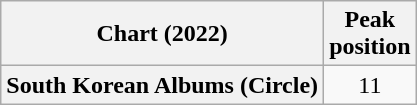<table class="wikitable plainrowheaders" style="text-align:center">
<tr>
<th scope="col">Chart (2022)</th>
<th scope="col">Peak<br>position</th>
</tr>
<tr>
<th scope="row">South Korean Albums (Circle)</th>
<td>11</td>
</tr>
</table>
